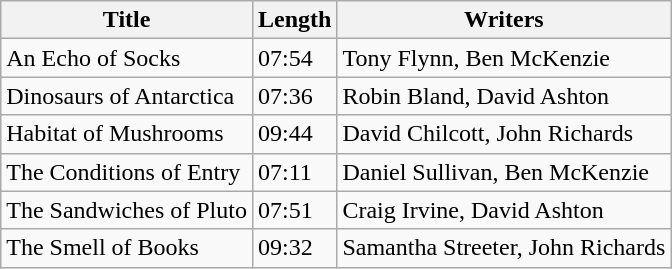<table class="wikitable">
<tr>
<th>Title</th>
<th>Length</th>
<th>Writers</th>
</tr>
<tr>
<td>An Echo of Socks</td>
<td>07:54</td>
<td>Tony Flynn, Ben McKenzie</td>
</tr>
<tr>
<td>Dinosaurs of Antarctica</td>
<td>07:36</td>
<td>Robin Bland, David Ashton</td>
</tr>
<tr>
<td>Habitat of Mushrooms</td>
<td>09:44</td>
<td>David Chilcott, John Richards</td>
</tr>
<tr>
<td>The Conditions of Entry</td>
<td>07:11</td>
<td>Daniel Sullivan, Ben McKenzie</td>
</tr>
<tr>
<td>The Sandwiches of Pluto</td>
<td>07:51</td>
<td>Craig Irvine, David Ashton</td>
</tr>
<tr>
<td>The Smell of Books</td>
<td>09:32</td>
<td>Samantha Streeter, John Richards</td>
</tr>
</table>
